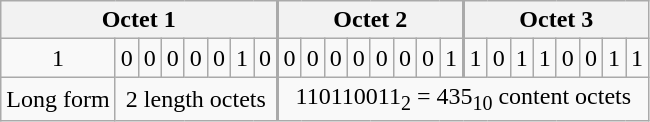<table class="wikitable" style="text-align:center;">
<tr>
<th colspan=8>Octet 1</th>
<th colspan=8 style="border-left:solid 2px #aaa;">Octet 2</th>
<th colspan=8 style="border-left:solid 2px #aaa;">Octet 3</th>
</tr>
<tr>
<td>1</td>
<td>0</td>
<td>0</td>
<td>0</td>
<td>0</td>
<td>0</td>
<td>1</td>
<td>0</td>
<td style="border-left:solid 2px #aaa;">0</td>
<td>0</td>
<td>0</td>
<td>0</td>
<td>0</td>
<td>0</td>
<td>0</td>
<td>1</td>
<td style="border-left:solid 2px #aaa;">1</td>
<td>0</td>
<td>1</td>
<td>1</td>
<td>0</td>
<td>0</td>
<td>1</td>
<td>1</td>
</tr>
<tr>
<td>Long form</td>
<td colspan=7>2 length octets</td>
<td colspan=16 style="border-left:solid 2px #aaa;">110110011<sub>2</sub> = 435<sub>10</sub> content octets</td>
</tr>
</table>
